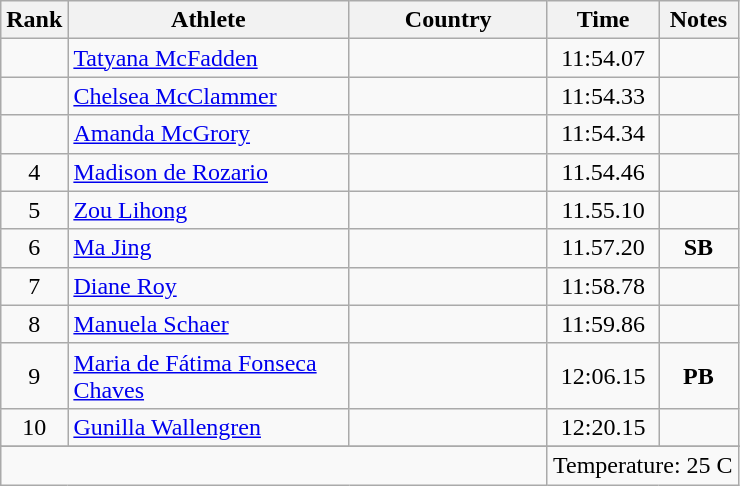<table class="wikitable sortable" style="text-align:center">
<tr>
<th>Rank</th>
<th style="width:180px">Athlete</th>
<th style="width:125px">Country</th>
<th>Time</th>
<th>Notes</th>
</tr>
<tr>
<td></td>
<td style="text-align:left;"><a href='#'>Tatyana McFadden</a></td>
<td style="text-align:left;"></td>
<td>11:54.07</td>
<td></td>
</tr>
<tr>
<td></td>
<td style="text-align:left;"><a href='#'>Chelsea McClammer</a></td>
<td style="text-align:left;"></td>
<td>11:54.33</td>
<td></td>
</tr>
<tr>
<td></td>
<td style="text-align:left;"><a href='#'>Amanda McGrory</a></td>
<td style="text-align:left;"></td>
<td>11:54.34</td>
<td></td>
</tr>
<tr>
<td>4</td>
<td style="text-align:left;"><a href='#'>Madison de Rozario</a></td>
<td style="text-align:left;"></td>
<td>11.54.46</td>
<td></td>
</tr>
<tr>
<td>5</td>
<td style="text-align:left;"><a href='#'>Zou Lihong</a></td>
<td style="text-align:left;"></td>
<td>11.55.10</td>
<td></td>
</tr>
<tr>
<td>6</td>
<td style="text-align:left;"><a href='#'>Ma Jing</a></td>
<td style="text-align:left;"></td>
<td>11.57.20</td>
<td><strong>SB</strong></td>
</tr>
<tr>
<td>7</td>
<td style="text-align:left;"><a href='#'>Diane Roy</a></td>
<td style="text-align:left;"></td>
<td>11:58.78</td>
<td></td>
</tr>
<tr>
<td>8</td>
<td style="text-align:left;"><a href='#'>Manuela Schaer</a></td>
<td style="text-align:left;"></td>
<td>11:59.86</td>
<td></td>
</tr>
<tr>
<td>9</td>
<td style="text-align:left;"><a href='#'>Maria de Fátima Fonseca Chaves</a></td>
<td style="text-align:left;"></td>
<td>12:06.15</td>
<td><strong>PB</strong></td>
</tr>
<tr>
<td>10</td>
<td style="text-align:left;"><a href='#'>Gunilla Wallengren</a></td>
<td style="text-align:left;"></td>
<td>12:20.15</td>
<td></td>
</tr>
<tr class="sortbottom">
</tr>
<tr class="sortbottom">
<td colspan="3"></td>
<td colspan="2">Temperature: 25 C</td>
</tr>
</table>
